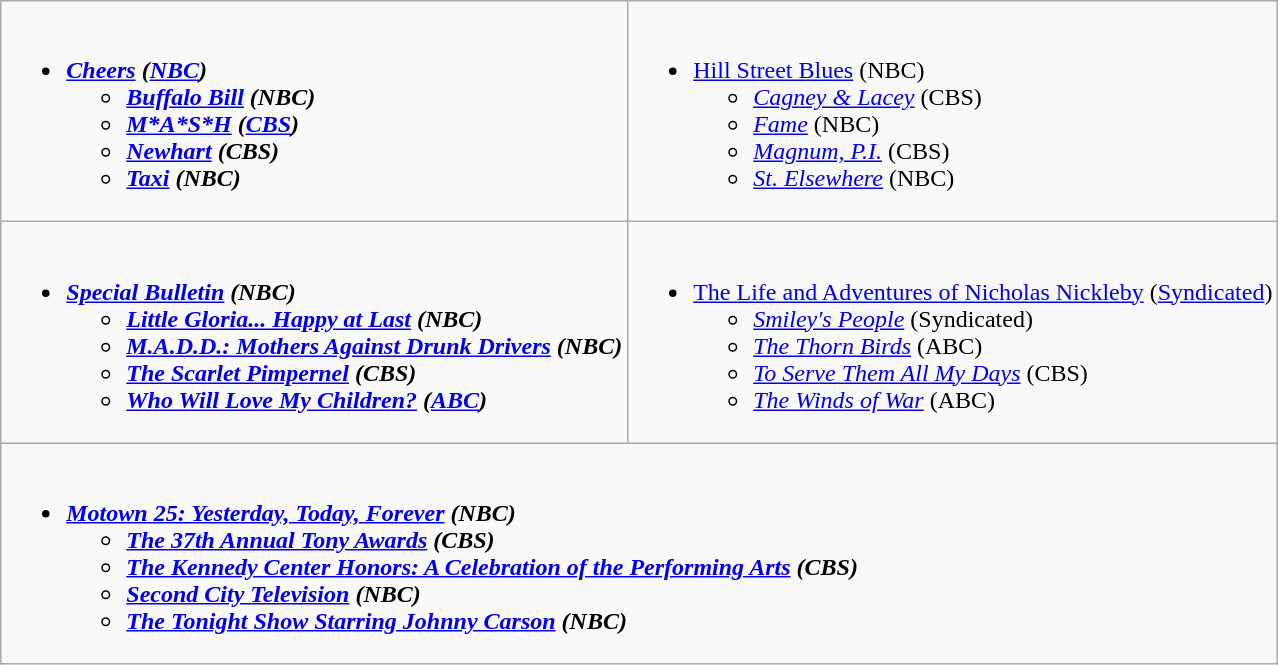<table class="wikitable">
<tr>
<td style="vertical-align:top;"><br><ul><li><strong><em><a href='#'>Cheers</a><em> (<a href='#'>NBC</a>)<strong><ul><li></em><a href='#'>Buffalo Bill</a><em> (NBC)</li><li></em><a href='#'>M*A*S*H</a><em> (<a href='#'>CBS</a>)</li><li></em><a href='#'>Newhart</a><em> (CBS)</li><li></em><a href='#'>Taxi</a><em> (NBC)</li></ul></li></ul></td>
<td style="vertical-align:top;"><br><ul><li></em></strong><a href='#'>Hill Street Blues</a></em> (NBC)</strong><ul><li><em><a href='#'>Cagney & Lacey</a></em> (CBS)</li><li><em><a href='#'>Fame</a></em> (NBC)</li><li><em><a href='#'>Magnum, P.I.</a></em> (CBS)</li><li><em><a href='#'>St. Elsewhere</a></em> (NBC)</li></ul></li></ul></td>
</tr>
<tr>
<td style="vertical-align:top;"><br><ul><li><strong><em><a href='#'>Special Bulletin</a><em> (NBC)<strong><ul><li></em><a href='#'>Little Gloria... Happy at Last</a><em> (NBC)</li><li></em><a href='#'>M.A.D.D.: Mothers Against Drunk Drivers</a><em> (NBC)</li><li></em><a href='#'>The Scarlet Pimpernel</a><em> (CBS)</li><li></em><a href='#'>Who Will Love My Children?</a><em> (<a href='#'>ABC</a>)</li></ul></li></ul></td>
<td style="vertical-align:top;"><br><ul><li></em></strong><a href='#'>The Life and Adventures of Nicholas Nickleby</a></em> (<a href='#'>Syndicated</a>)</strong><ul><li><em><a href='#'>Smiley's People</a></em> (Syndicated)</li><li><em><a href='#'>The Thorn Birds</a></em> (ABC)</li><li><em><a href='#'>To Serve Them All My Days</a></em> (CBS)</li><li><em><a href='#'>The Winds of War</a></em> (ABC)</li></ul></li></ul></td>
</tr>
<tr>
<td style="vertical-align:top;" colspan="2"><br><ul><li><strong><em><a href='#'>Motown 25: Yesterday, Today, Forever</a><em> (NBC)<strong><ul><li></em><a href='#'>The 37th Annual Tony Awards</a><em> (CBS)</li><li></em><a href='#'>The Kennedy Center Honors: A Celebration of the Performing Arts</a><em> (CBS)</li><li></em><a href='#'>Second City Television</a><em> (NBC)</li><li></em><a href='#'>The Tonight Show Starring Johnny Carson</a><em> (NBC)</li></ul></li></ul></td>
</tr>
</table>
